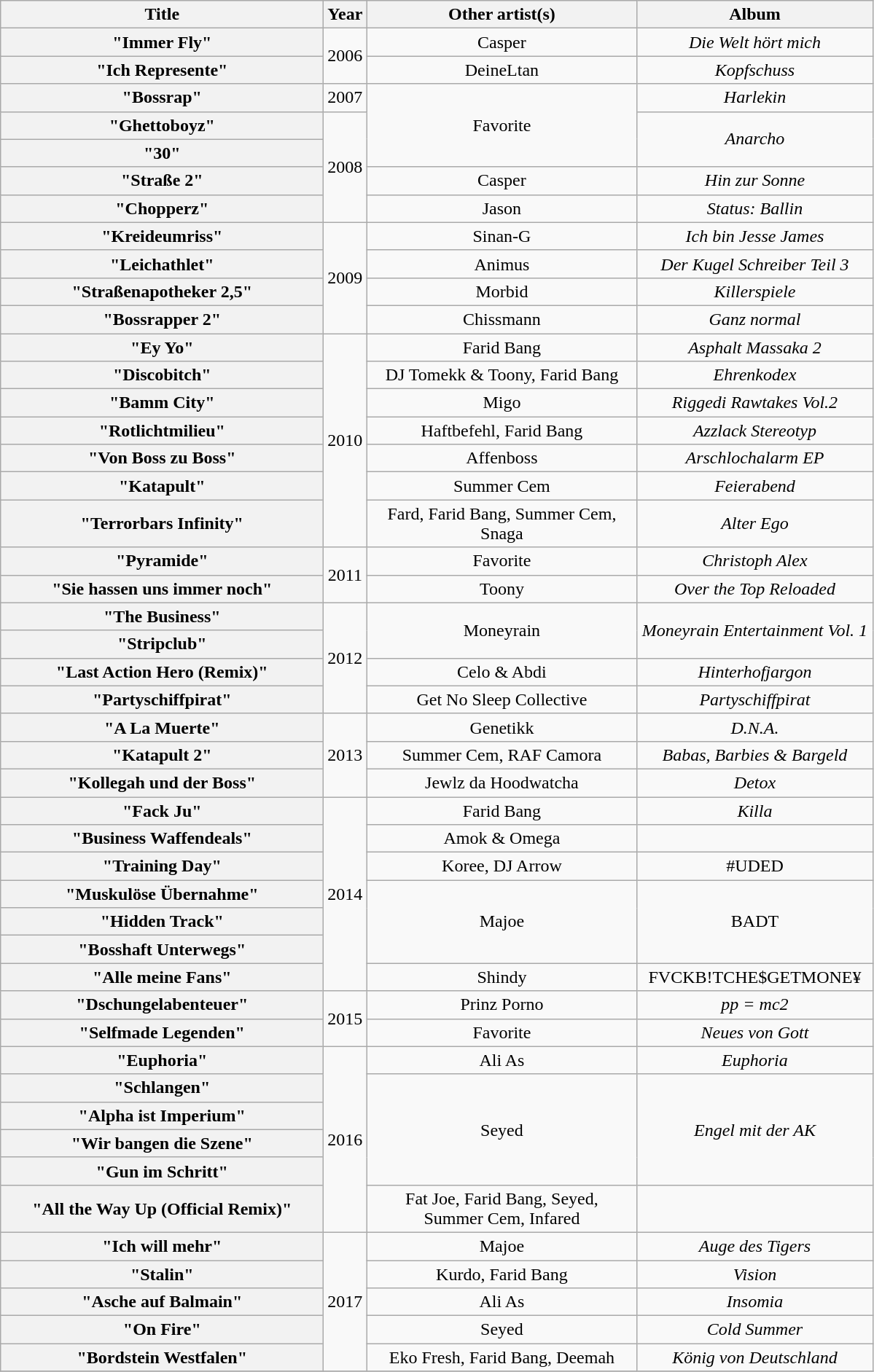<table class="wikitable plainrowheaders" style="text-align:center;">
<tr>
<th scope="col" style="width:18em;">Title</th>
<th scope="col">Year</th>
<th scope="col" style="width:15em;">Other artist(s)</th>
<th scope="col" style="width:13em;">Album</th>
</tr>
<tr>
<th scope="row">"Immer Fly"</th>
<td rowspan="2">2006</td>
<td>Casper</td>
<td><em>Die Welt hört mich</em></td>
</tr>
<tr>
<th scope="row">"Ich Represente"</th>
<td>DeineLtan</td>
<td><em>Kopfschuss</em></td>
</tr>
<tr>
<th scope="row">"Bossrap"</th>
<td>2007</td>
<td rowspan="3">Favorite</td>
<td><em>Harlekin</em></td>
</tr>
<tr>
<th scope="row">"Ghettoboyz"</th>
<td rowspan="4">2008</td>
<td rowspan="2"><em>Anarcho</em></td>
</tr>
<tr>
<th scope="row">"30"</th>
</tr>
<tr>
<th scope="row">"Straße 2"</th>
<td>Casper</td>
<td><em>Hin zur Sonne</em></td>
</tr>
<tr>
<th scope="row">"Chopperz"</th>
<td>Jason</td>
<td><em>Status: Ballin</em></td>
</tr>
<tr>
<th scope="row">"Kreideumriss"</th>
<td rowspan="4">2009</td>
<td>Sinan-G</td>
<td><em>Ich bin Jesse James</em></td>
</tr>
<tr>
<th scope="row">"Leichathlet"</th>
<td>Animus</td>
<td><em>Der Kugel Schreiber Teil 3</em></td>
</tr>
<tr>
<th scope="row">"Straßenapotheker 2,5"</th>
<td>Morbid</td>
<td><em>Killerspiele</em></td>
</tr>
<tr>
<th scope="row">"Bossrapper 2"</th>
<td>Chissmann</td>
<td><em>Ganz normal</em></td>
</tr>
<tr>
<th scope="row">"Ey Yo"</th>
<td rowspan="7">2010</td>
<td>Farid Bang</td>
<td><em>Asphalt Massaka 2</em></td>
</tr>
<tr>
<th scope="row">"Discobitch"</th>
<td>DJ Tomekk & Toony, Farid Bang</td>
<td><em>Ehrenkodex</em></td>
</tr>
<tr>
<th scope="row">"Bamm City"</th>
<td>Migo</td>
<td><em>Riggedi Rawtakes Vol.2</em></td>
</tr>
<tr>
<th scope="row">"Rotlichtmilieu"</th>
<td>Haftbefehl, Farid Bang</td>
<td><em>Azzlack Stereotyp</em></td>
</tr>
<tr>
<th scope="row">"Von Boss zu Boss"</th>
<td>Affenboss</td>
<td><em>Arschlochalarm EP</em></td>
</tr>
<tr>
<th scope="row">"Katapult"</th>
<td>Summer Cem</td>
<td><em>Feierabend</em></td>
</tr>
<tr>
<th scope="row">"Terrorbars Infinity"</th>
<td>Fard, Farid Bang, Summer Cem, Snaga</td>
<td><em>Alter Ego</em></td>
</tr>
<tr>
<th scope="row">"Pyramide"</th>
<td rowspan="2">2011</td>
<td>Favorite</td>
<td><em>Christoph Alex</em></td>
</tr>
<tr>
<th scope="row">"Sie hassen uns immer noch"</th>
<td>Toony</td>
<td><em>Over the Top Reloaded</em></td>
</tr>
<tr>
<th scope="row">"The Business"</th>
<td rowspan="4">2012</td>
<td rowspan="2">Moneyrain</td>
<td rowspan="2"><em>Moneyrain Entertainment Vol. 1</em></td>
</tr>
<tr>
<th scope="row">"Stripclub"</th>
</tr>
<tr>
<th scope="row">"Last Action Hero (Remix)"</th>
<td>Celo & Abdi</td>
<td><em>Hinterhofjargon</em></td>
</tr>
<tr>
<th scope="row">"Partyschiffpirat"</th>
<td>Get No Sleep Collective</td>
<td><em>Partyschiffpirat</em></td>
</tr>
<tr>
<th scope="row">"A La Muerte"</th>
<td rowspan="3">2013</td>
<td>Genetikk</td>
<td><em>D.N.A.</em></td>
</tr>
<tr>
<th scope="row">"Katapult 2"</th>
<td>Summer Cem, RAF Camora</td>
<td><em>Babas, Barbies & Bargeld</em></td>
</tr>
<tr>
<th scope="row">"Kollegah und der Boss"</th>
<td>Jewlz da Hoodwatcha</td>
<td><em>Detox</em></td>
</tr>
<tr>
<th scope="row">"Fack Ju"</th>
<td rowspan="7">2014</td>
<td>Farid Bang</td>
<td><em>Killa</em></td>
</tr>
<tr>
<th scope="row">"Business Waffendeals"</th>
<td>Amok & Omega</td>
<td></td>
</tr>
<tr>
<th scope="row">"Training Day"</th>
<td>Koree, DJ Arrow</td>
<td>#UDED</td>
</tr>
<tr>
<th scope="row">"Muskulöse Übernahme"</th>
<td rowspan="3">Majoe</td>
<td rowspan="3">BADT</td>
</tr>
<tr>
<th scope="row">"Hidden Track"</th>
</tr>
<tr>
<th scope="row">"Bosshaft Unterwegs"</th>
</tr>
<tr>
<th scope="row">"Alle meine Fans"</th>
<td>Shindy</td>
<td>FVCKB!TCHE$GETMONE¥</td>
</tr>
<tr>
<th scope="row">"Dschungelabenteuer"</th>
<td rowspan="2">2015</td>
<td>Prinz Porno</td>
<td><em>pp = mc2</em></td>
</tr>
<tr>
<th scope="row">"Selfmade Legenden"</th>
<td>Favorite</td>
<td><em>Neues von Gott</em></td>
</tr>
<tr>
<th scope="row">"Euphoria"</th>
<td rowspan="6">2016</td>
<td>Ali As</td>
<td><em>Euphoria</em></td>
</tr>
<tr>
<th scope="row">"Schlangen"</th>
<td rowspan="4">Seyed</td>
<td rowspan="4"><em>Engel mit der AK</em></td>
</tr>
<tr>
<th scope="row">"Alpha ist Imperium"</th>
</tr>
<tr>
<th scope="row">"Wir bangen die Szene"</th>
</tr>
<tr>
<th scope="row">"Gun im Schritt"</th>
</tr>
<tr>
<th scope="row">"All the Way Up (Official Remix)"</th>
<td>Fat Joe, Farid Bang, Seyed,<br> Summer Cem, Infared</td>
<td></td>
</tr>
<tr>
<th scope="row">"Ich will mehr"</th>
<td rowspan="5">2017</td>
<td>Majoe</td>
<td><em>Auge des Tigers</em></td>
</tr>
<tr>
<th scope="row">"Stalin"</th>
<td>Kurdo, Farid Bang</td>
<td><em>Vision</em></td>
</tr>
<tr>
<th scope="row">"Asche auf Balmain"</th>
<td>Ali As</td>
<td><em>Insomia</em></td>
</tr>
<tr>
<th scope="row">"On Fire"</th>
<td>Seyed</td>
<td><em>Cold Summer</em></td>
</tr>
<tr>
<th scope="row">"Bordstein Westfalen"</th>
<td>Eko Fresh, Farid Bang, Deemah</td>
<td><em>König von Deutschland</em></td>
</tr>
<tr>
</tr>
</table>
